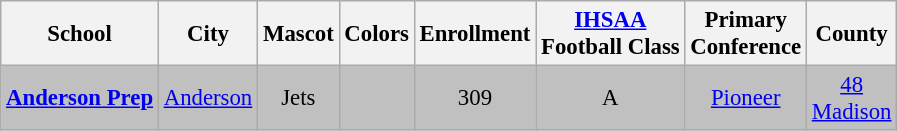<table class=wikitable style="text-align:center;font-size: 95%">
<tr>
<th>School</th>
<th>City</th>
<th>Mascot</th>
<th>Colors</th>
<th>Enrollment</th>
<th><a href='#'>IHSAA</a><br>Football Class</th>
<th>Primary<br>Conference</th>
<th>County</th>
</tr>
<tr bgcolor=silver>
<td><strong><a href='#'>Anderson Prep</a></strong></td>
<td><a href='#'>Anderson</a></td>
<td>Jets</td>
<td> </td>
<td>309</td>
<td>A</td>
<td><a href='#'>Pioneer</a></td>
<td><a href='#'>48<br>Madison</a></td>
</tr>
</table>
